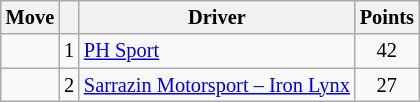<table class="wikitable" style="font-size:85%;">
<tr>
<th>Move</th>
<th></th>
<th>Driver</th>
<th>Points</th>
</tr>
<tr>
<td align="center"></td>
<td align="center">1</td>
<td><a href='#'>PH Sport</a></td>
<td align="center">42</td>
</tr>
<tr>
<td align="center"></td>
<td align="center">2</td>
<td><a href='#'>Sarrazin Motorsport – Iron Lynx</a></td>
<td align="center">27</td>
</tr>
</table>
